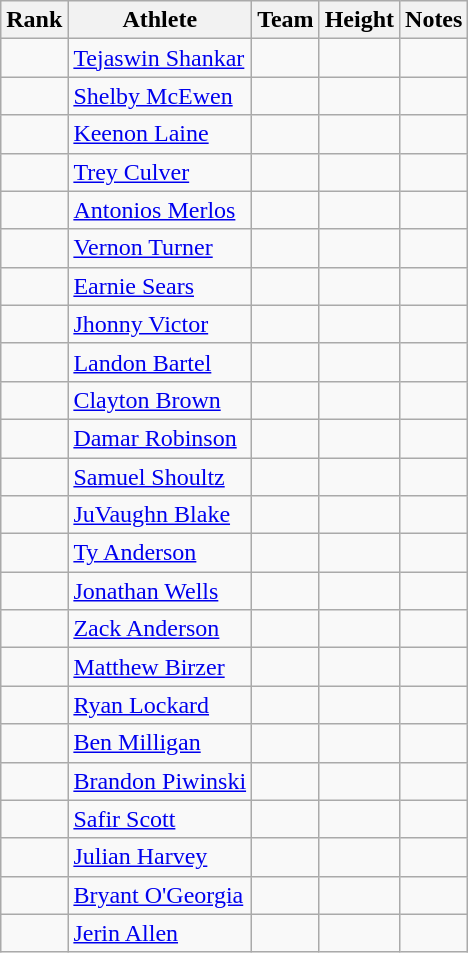<table class="wikitable sortable" style="text-align:center">
<tr>
<th>Rank</th>
<th>Athlete</th>
<th>Team</th>
<th>Height</th>
<th>Notes</th>
</tr>
<tr>
<td></td>
<td align=left> <a href='#'>Tejaswin Shankar</a></td>
<td></td>
<td><strong></strong></td>
<td></td>
</tr>
<tr>
<td></td>
<td align=left><a href='#'>Shelby McEwen</a></td>
<td></td>
<td><strong></strong></td>
<td></td>
</tr>
<tr>
<td></td>
<td align=left><a href='#'>Keenon Laine</a></td>
<td></td>
<td><strong></strong></td>
<td></td>
</tr>
<tr>
<td></td>
<td align=left><a href='#'>Trey Culver</a></td>
<td></td>
<td><strong></strong></td>
<td></td>
</tr>
<tr>
<td></td>
<td align=left> <a href='#'>Antonios Merlos</a></td>
<td></td>
<td><strong></strong></td>
<td></td>
</tr>
<tr>
<td></td>
<td align=left><a href='#'>Vernon Turner</a></td>
<td></td>
<td><strong></strong></td>
<td></td>
</tr>
<tr>
<td></td>
<td align=left><a href='#'>Earnie Sears</a></td>
<td></td>
<td><strong></strong></td>
<td></td>
</tr>
<tr>
<td></td>
<td align=left><a href='#'>Jhonny Victor</a></td>
<td></td>
<td><strong></strong></td>
<td></td>
</tr>
<tr>
<td></td>
<td align=left><a href='#'>Landon Bartel</a></td>
<td></td>
<td><strong></strong></td>
<td></td>
</tr>
<tr>
<td></td>
<td align=left> <a href='#'>Clayton Brown</a></td>
<td></td>
<td><strong></strong></td>
<td></td>
</tr>
<tr>
<td></td>
<td align=left> <a href='#'>Damar Robinson</a></td>
<td></td>
<td><strong></strong></td>
<td></td>
</tr>
<tr>
<td></td>
<td align=left><a href='#'>Samuel Shoultz</a></td>
<td></td>
<td><strong></strong></td>
<td></td>
</tr>
<tr>
<td></td>
<td align=left><a href='#'>JuVaughn Blake</a></td>
<td></td>
<td><strong></strong></td>
<td></td>
</tr>
<tr>
<td></td>
<td align=left><a href='#'>Ty Anderson</a></td>
<td></td>
<td><strong></strong></td>
<td></td>
</tr>
<tr>
<td></td>
<td align=left><a href='#'>Jonathan Wells</a></td>
<td></td>
<td><strong></strong></td>
<td></td>
</tr>
<tr>
<td></td>
<td align=left><a href='#'>Zack Anderson</a></td>
<td></td>
<td><strong></strong></td>
<td></td>
</tr>
<tr>
<td></td>
<td align=left><a href='#'>Matthew Birzer</a></td>
<td></td>
<td><strong></strong></td>
<td></td>
</tr>
<tr>
<td></td>
<td align=left><a href='#'>Ryan Lockard</a></td>
<td></td>
<td><strong></strong></td>
<td></td>
</tr>
<tr>
<td></td>
<td align=left><a href='#'>Ben Milligan</a></td>
<td></td>
<td><strong></strong></td>
<td></td>
</tr>
<tr>
<td></td>
<td align=left><a href='#'>Brandon Piwinski</a></td>
<td></td>
<td><strong></strong></td>
<td></td>
</tr>
<tr>
<td></td>
<td align=left><a href='#'>Safir Scott</a></td>
<td></td>
<td><strong></strong></td>
<td></td>
</tr>
<tr>
<td></td>
<td align=left><a href='#'>Julian Harvey</a></td>
<td></td>
<td><strong></strong></td>
<td></td>
</tr>
<tr>
<td></td>
<td align=left><a href='#'>Bryant O'Georgia</a></td>
<td></td>
<td><strong></strong></td>
<td></td>
</tr>
<tr>
<td></td>
<td align=left><a href='#'>Jerin Allen</a></td>
<td></td>
<td><strong></strong></td>
<td></td>
</tr>
</table>
